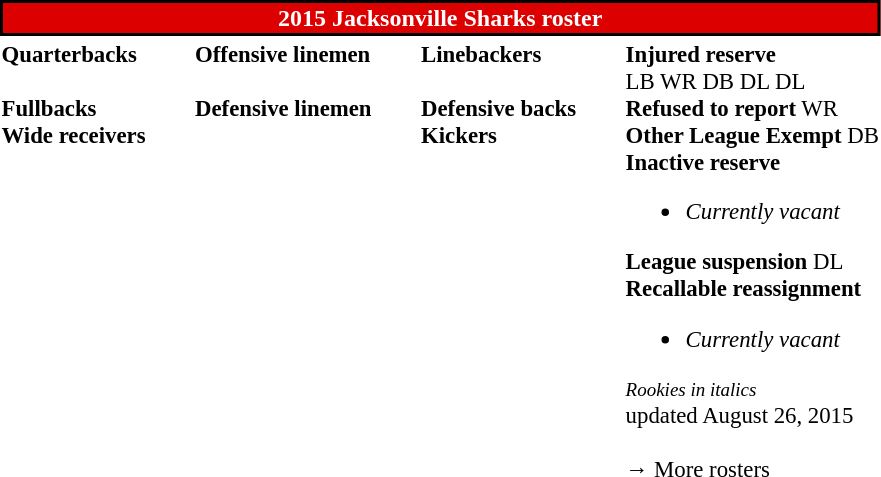<table class="toccolours" style="text-align: left;">
<tr>
<th colspan=7 style="background:#d00; border: 2px solid #000; color:white; text-align:center;"><strong>2015 Jacksonville Sharks roster</strong></th>
</tr>
<tr>
<td style="font-size: 95%;vertical-align:top;"><strong>Quarterbacks</strong><br>
<br><strong>Fullbacks</strong>
<br><strong>Wide receivers</strong>





</td>
<td style="width: 25px;"></td>
<td style="font-size: 95%;vertical-align:top;"><strong>Offensive linemen</strong><br>



<br><strong>Defensive linemen</strong>


</td>
<td style="width: 25px;"></td>
<td style="font-size: 95%;vertical-align:top;"><strong>Linebackers</strong><br>
<br><strong>Defensive backs</strong>



<br><strong>Kickers</strong>
</td>
<td style="width: 25px;"></td>
<td style="font-size: 95%;vertical-align:top;"><strong>Injured reserve</strong><br> LB
 WR
 DB
 DL
 DL<br><strong>Refused to report</strong>
 WR<br><strong>Other League Exempt</strong> 
 DB<br><strong>Inactive reserve</strong><ul><li><em>Currently vacant</em></li></ul><strong>League suspension</strong>
 DL<br><strong>Recallable reassignment</strong><ul><li><em>Currently vacant</em></li></ul><small><em>Rookies in italics</em></small><br>
<span></span> updated August 26, 2015<br>
<br>→ More rosters</td>
</tr>
<tr>
</tr>
</table>
